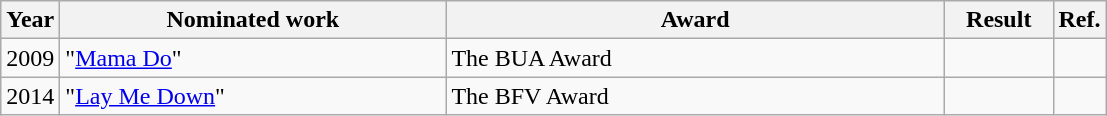<table class="wikitable">
<tr>
<th>Year</th>
<th width="250">Nominated work</th>
<th width="325">Award</th>
<th width="65">Result</th>
<th>Ref.</th>
</tr>
<tr>
<td align="center">2009</td>
<td>"<a href='#'>Mama Do</a>"</td>
<td>The BUA Award</td>
<td></td>
<td align="center"></td>
</tr>
<tr>
<td align="center">2014</td>
<td>"<a href='#'>Lay Me Down</a>"</td>
<td>The BFV Award</td>
<td></td>
</tr>
</table>
